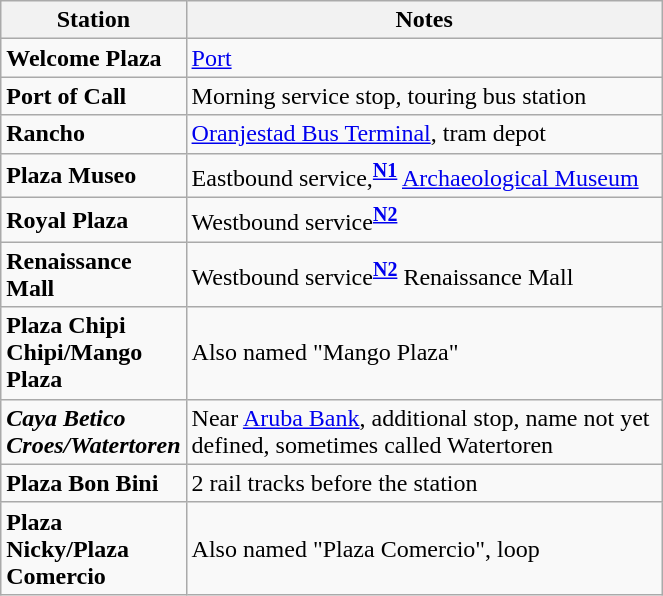<table class="wikitable sortable">
<tr>
<th width="100px">Station</th>
<th width="310px">Notes</th>
</tr>
<tr>
<td><strong>Welcome Plaza</strong></td>
<td> <a href='#'>Port</a></td>
</tr>
<tr>
<td><strong>Port of Call</strong></td>
<td>Morning service stop, touring bus station</td>
</tr>
<tr>
<td><strong>Rancho</strong></td>
<td>  <a href='#'>Oranjestad Bus Terminal</a>, tram depot</td>
</tr>
<tr>
<td><strong>Plaza Museo</strong></td>
<td>Eastbound service,<sup><strong><a href='#'>N1</a></strong></sup> <a href='#'>Archaeological Museum</a></td>
</tr>
<tr>
<td><strong>Royal Plaza</strong></td>
<td>Westbound service<sup><strong><a href='#'>N2</a></strong></sup></td>
</tr>
<tr>
<td><strong>Renaissance Mall</strong></td>
<td>Westbound service<sup><strong><a href='#'>N2</a></strong></sup> Renaissance Mall</td>
</tr>
<tr>
<td><strong>Plaza Chipi Chipi/Mango Plaza</strong></td>
<td>Also named "Mango Plaza"</td>
</tr>
<tr>
<td><strong><em>Caya Betico Croes/Watertoren</em></strong></td>
<td>Near <a href='#'>Aruba Bank</a>, additional stop, name not yet defined, sometimes called Watertoren</td>
</tr>
<tr>
<td><strong>Plaza Bon Bini</strong></td>
<td>2 rail tracks before the station</td>
</tr>
<tr>
<td><strong>Plaza Nicky/Plaza Comercio</strong></td>
<td>Also named "Plaza Comercio", loop</td>
</tr>
</table>
